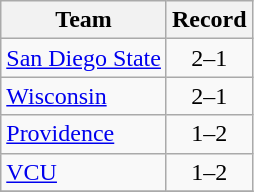<table class="wikitable" style="text-align:center">
<tr>
<th>Team</th>
<th>Record</th>
</tr>
<tr>
<td align=left><a href='#'>San Diego State</a></td>
<td>2–1</td>
</tr>
<tr>
<td align=left><a href='#'>Wisconsin</a></td>
<td>2–1</td>
</tr>
<tr>
<td align=left><a href='#'>Providence</a></td>
<td>1–2</td>
</tr>
<tr>
<td align=left><a href='#'>VCU</a></td>
<td>1–2</td>
</tr>
<tr>
</tr>
</table>
